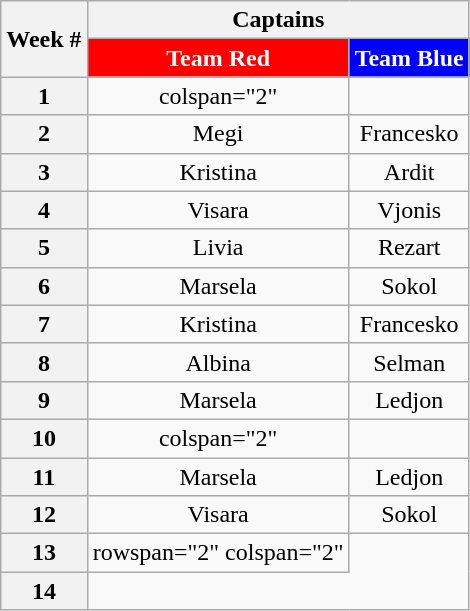<table class="wikitable " style="text-align:center;">
<tr>
<th rowspan="2">Week #</th>
<th colspan="2">Captains</th>
</tr>
<tr>
<th style="background: Red; color: white; text-align: center;">Team Red</th>
<th style="background: Blue; color: white; text-align: center;">Team Blue</th>
</tr>
<tr>
<th>1</th>
<td>colspan="2" </td>
</tr>
<tr>
<th>2</th>
<td>Megi</td>
<td>Francesko</td>
</tr>
<tr>
<th>3</th>
<td>Kristina</td>
<td>Ardit</td>
</tr>
<tr>
<th>4</th>
<td>Visara</td>
<td>Vjonis</td>
</tr>
<tr>
<th>5</th>
<td>Livia</td>
<td>Rezart</td>
</tr>
<tr>
<th>6</th>
<td>Marsela</td>
<td>Sokol</td>
</tr>
<tr>
<th>7</th>
<td>Kristina</td>
<td>Francesko</td>
</tr>
<tr>
<th>8</th>
<td>Albina</td>
<td>Selman</td>
</tr>
<tr>
<th>9</th>
<td>Marsela</td>
<td>Ledjon</td>
</tr>
<tr>
<th>10</th>
<td>colspan="2" </td>
</tr>
<tr>
<th>11</th>
<td>Marsela</td>
<td>Ledjon</td>
</tr>
<tr>
<th>12</th>
<td>Visara</td>
<td>Sokol</td>
</tr>
<tr>
<th>13</th>
<td>rowspan="2" colspan="2" </td>
</tr>
<tr>
<th>14</th>
</tr>
</table>
